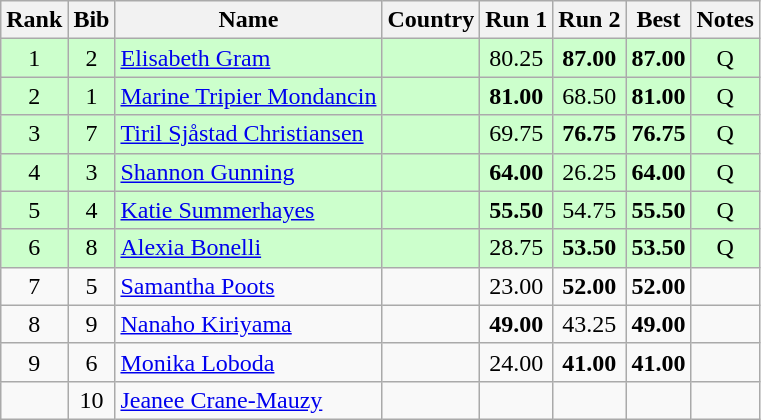<table class="wikitable sortable" style="text-align:center">
<tr>
<th>Rank</th>
<th>Bib</th>
<th>Name</th>
<th>Country</th>
<th>Run 1</th>
<th>Run 2</th>
<th>Best</th>
<th>Notes</th>
</tr>
<tr bgcolor=ccffcc>
<td>1</td>
<td>2</td>
<td align=left><a href='#'>Elisabeth Gram</a></td>
<td align=left></td>
<td>80.25</td>
<td><strong>87.00</strong></td>
<td><strong>87.00</strong></td>
<td>Q</td>
</tr>
<tr bgcolor=ccffcc>
<td>2</td>
<td>1</td>
<td align=left><a href='#'>Marine Tripier Mondancin</a></td>
<td align=left></td>
<td><strong>81.00</strong></td>
<td>68.50</td>
<td><strong>81.00</strong></td>
<td>Q</td>
</tr>
<tr bgcolor=ccffcc>
<td>3</td>
<td>7</td>
<td align=left><a href='#'>Tiril Sjåstad Christiansen</a></td>
<td align=left></td>
<td>69.75</td>
<td><strong>76.75</strong></td>
<td><strong>76.75</strong></td>
<td>Q</td>
</tr>
<tr bgcolor=ccffcc>
<td>4</td>
<td>3</td>
<td align=left><a href='#'>Shannon Gunning</a></td>
<td align=left></td>
<td><strong>64.00</strong></td>
<td>26.25</td>
<td><strong>64.00</strong></td>
<td>Q</td>
</tr>
<tr bgcolor=ccffcc>
<td>5</td>
<td>4</td>
<td align=left><a href='#'>Katie Summerhayes</a></td>
<td align=left></td>
<td><strong>55.50</strong></td>
<td>54.75</td>
<td><strong>55.50</strong></td>
<td>Q</td>
</tr>
<tr bgcolor=ccffcc>
<td>6</td>
<td>8</td>
<td align=left><a href='#'>Alexia Bonelli</a></td>
<td align=left></td>
<td>28.75</td>
<td><strong>53.50</strong></td>
<td><strong>53.50</strong></td>
<td>Q</td>
</tr>
<tr>
<td>7</td>
<td>5</td>
<td align=left><a href='#'>Samantha Poots</a></td>
<td align=left></td>
<td>23.00</td>
<td><strong>52.00</strong></td>
<td><strong>52.00</strong></td>
<td></td>
</tr>
<tr>
<td>8</td>
<td>9</td>
<td align=left><a href='#'>Nanaho Kiriyama</a></td>
<td align=left></td>
<td><strong>49.00</strong></td>
<td>43.25</td>
<td><strong>49.00</strong></td>
<td></td>
</tr>
<tr>
<td>9</td>
<td>6</td>
<td align=left><a href='#'>Monika Loboda</a></td>
<td align=left></td>
<td>24.00</td>
<td><strong>41.00</strong></td>
<td><strong>41.00</strong></td>
<td></td>
</tr>
<tr>
<td></td>
<td>10</td>
<td align=left><a href='#'>Jeanee Crane-Mauzy</a></td>
<td align=left></td>
<td></td>
<td></td>
<td></td>
<td></td>
</tr>
</table>
